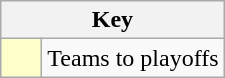<table class="wikitable" style="text-align: center">
<tr>
<th colspan=2>Key</th>
</tr>
<tr>
<td style="background:#ffc; width:20px;"></td>
<td align=left>Teams to playoffs</td>
</tr>
</table>
